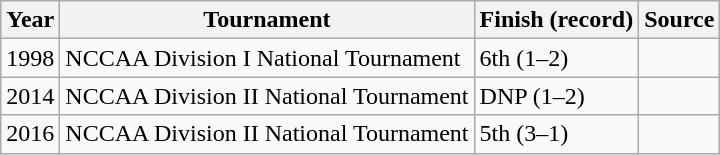<table class="wikitable">
<tr>
<th>Year</th>
<th>Tournament</th>
<th>Finish (record)</th>
<th>Source</th>
</tr>
<tr>
<td>1998</td>
<td>NCCAA Division I National Tournament</td>
<td>6th (1–2)</td>
<td></td>
</tr>
<tr>
<td>2014</td>
<td>NCCAA Division II National Tournament</td>
<td>DNP (1–2)</td>
<td></td>
</tr>
<tr>
<td>2016</td>
<td>NCCAA Division II National Tournament</td>
<td>5th (3–1)</td>
<td></td>
</tr>
</table>
